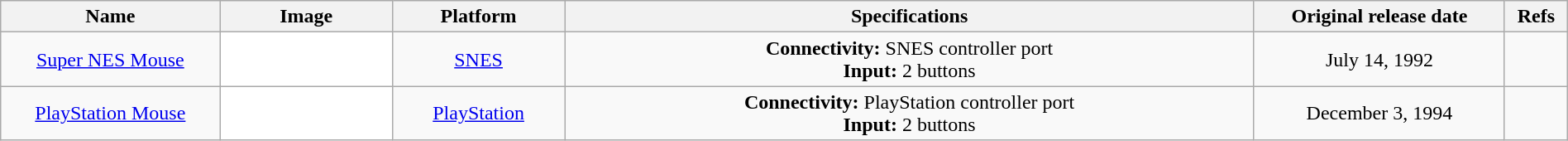<table class = "wikitable sortable" style = "width: 100%; text-align: center;">
<tr>
<th scope="col" style="width: 14%;">Name</th>
<th scope="col" class=unsortable>Image</th>
<th scope="col" style="width: 11%;">Platform</th>
<th scope="col" style="width: 44%;" class=unsortable>Specifications</th>
<th scope="col" style="width: 16%;" data-sort-type=date>Original release date</th>
<th scope="col" style="width: 4%;" class=unsortable>Refs</th>
</tr>
<tr>
<td><a href='#'>Super NES Mouse</a></td>
<td style="background: white;"></td>
<td><a href='#'>SNES</a></td>
<td><strong>Connectivity:</strong> SNES controller port<br><strong>Input:</strong> 2 buttons</td>
<td>July 14, 1992</td>
<td></td>
</tr>
<tr>
<td><a href='#'>PlayStation Mouse</a></td>
<td style="background: white;"></td>
<td><a href='#'>PlayStation</a></td>
<td><strong>Connectivity:</strong> PlayStation controller port<br><strong>Input:</strong> 2 buttons</td>
<td>December 3, 1994</td>
<td></td>
</tr>
</table>
